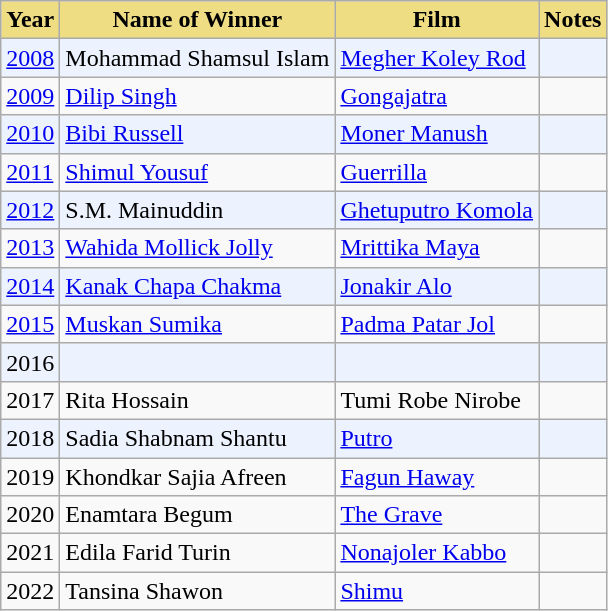<table class="wikitable">
<tr>
<th style="background:#EEDD82;">Year</th>
<th style="background:#EEDD82;">Name of Winner</th>
<th style="background:#EEDD82;">Film</th>
<th style="background:#EEDD82;">Notes</th>
</tr>
<tr bgcolor=#edf3fe>
<td><a href='#'>2008</a></td>
<td>Mohammad Shamsul Islam</td>
<td><a href='#'>Megher Koley Rod</a></td>
<td></td>
</tr>
<tr>
<td><a href='#'>2009</a></td>
<td><a href='#'>Dilip Singh</a></td>
<td><a href='#'>Gongajatra</a></td>
<td></td>
</tr>
<tr bgcolor=#edf3fe>
<td><a href='#'>2010</a></td>
<td><a href='#'>Bibi Russell</a></td>
<td><a href='#'>Moner Manush</a></td>
<td></td>
</tr>
<tr>
<td><a href='#'>2011</a></td>
<td><a href='#'>Shimul Yousuf</a></td>
<td><a href='#'>Guerrilla</a></td>
<td></td>
</tr>
<tr bgcolor=#edf3fe>
<td><a href='#'>2012</a></td>
<td>S.M. Mainuddin</td>
<td><a href='#'>Ghetuputro Komola</a></td>
<td></td>
</tr>
<tr>
<td><a href='#'>2013</a></td>
<td><a href='#'>Wahida Mollick Jolly</a></td>
<td><a href='#'>Mrittika Maya</a></td>
<td></td>
</tr>
<tr bgcolor=#edf3fe>
<td><a href='#'>2014</a></td>
<td><a href='#'>Kanak Chapa Chakma</a></td>
<td><a href='#'>Jonakir Alo</a></td>
<td></td>
</tr>
<tr>
<td><a href='#'>2015</a></td>
<td><a href='#'>Muskan Sumika</a></td>
<td><a href='#'>Padma Patar Jol</a></td>
<td></td>
</tr>
<tr bgcolor=#edf3fe>
<td>2016</td>
<td></td>
<td></td>
<td></td>
</tr>
<tr>
<td>2017</td>
<td>Rita Hossain</td>
<td>Tumi Robe Nirobe</td>
<td></td>
</tr>
<tr bgcolor=#edf3fe>
<td>2018</td>
<td>Sadia Shabnam Shantu</td>
<td><a href='#'>Putro</a></td>
<td></td>
</tr>
<tr>
<td>2019</td>
<td>Khondkar Sajia Afreen</td>
<td><a href='#'>Fagun Haway</a></td>
<td></td>
</tr>
<tr>
<td>2020</td>
<td>Enamtara Begum</td>
<td><a href='#'>The Grave</a></td>
<td></td>
</tr>
<tr>
<td>2021</td>
<td>Edila Farid Turin</td>
<td><a href='#'>Nonajoler Kabbo</a></td>
<td></td>
</tr>
<tr>
<td>2022</td>
<td>Tansina Shawon</td>
<td><a href='#'>Shimu</a></td>
<td></td>
</tr>
</table>
